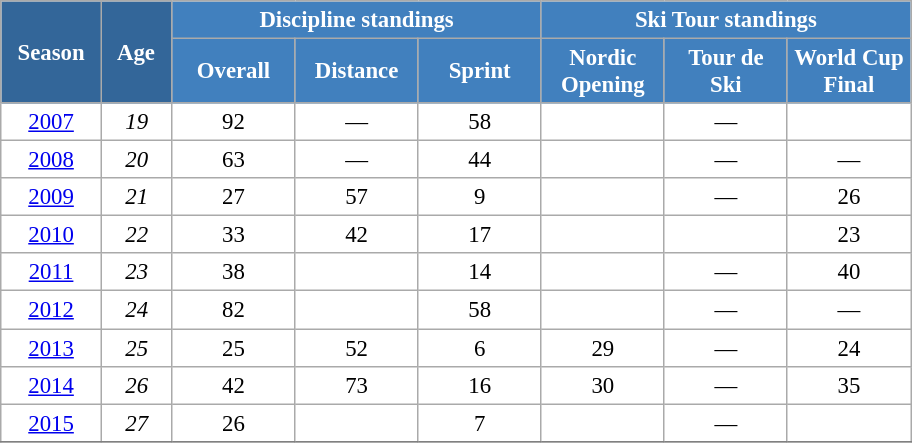<table class="wikitable" style="font-size:95%; text-align:center; border:grey solid 1px; border-collapse:collapse; background:#ffffff;">
<tr>
<th style="background-color:#369; color:white; width:60px;" rowspan="2"> Season </th>
<th style="background-color:#369; color:white; width:40px;" rowspan="2"> Age </th>
<th style="background-color:#4180be; color:white;" colspan="3">Discipline standings</th>
<th style="background-color:#4180be; color:white;" colspan="3">Ski Tour standings</th>
</tr>
<tr>
<th style="background-color:#4180be; color:white; width:75px;">Overall</th>
<th style="background-color:#4180be; color:white; width:75px;">Distance</th>
<th style="background-color:#4180be; color:white; width:75px;">Sprint</th>
<th style="background-color:#4180be; color:white; width:75px;">Nordic<br>Opening</th>
<th style="background-color:#4180be; color:white; width:75px;">Tour de<br>Ski</th>
<th style="background-color:#4180be; color:white; width:75px;">World Cup<br>Final</th>
</tr>
<tr>
<td><a href='#'>2007</a></td>
<td><em>19</em></td>
<td>92</td>
<td>—</td>
<td>58</td>
<td></td>
<td>—</td>
<td></td>
</tr>
<tr>
<td><a href='#'>2008</a></td>
<td><em>20</em></td>
<td>63</td>
<td>—</td>
<td>44</td>
<td></td>
<td>—</td>
<td>—</td>
</tr>
<tr>
<td><a href='#'>2009</a></td>
<td><em>21</em></td>
<td>27</td>
<td>57</td>
<td>9</td>
<td></td>
<td>—</td>
<td>26</td>
</tr>
<tr>
<td><a href='#'>2010</a></td>
<td><em>22</em></td>
<td>33</td>
<td>42</td>
<td>17</td>
<td></td>
<td></td>
<td>23</td>
</tr>
<tr>
<td><a href='#'>2011</a></td>
<td><em>23</em></td>
<td>38</td>
<td></td>
<td>14</td>
<td></td>
<td>—</td>
<td>40</td>
</tr>
<tr>
<td><a href='#'>2012</a></td>
<td><em>24</em></td>
<td>82</td>
<td></td>
<td>58</td>
<td></td>
<td>—</td>
<td>—</td>
</tr>
<tr>
<td><a href='#'>2013</a></td>
<td><em>25</em></td>
<td>25</td>
<td>52</td>
<td>6</td>
<td>29</td>
<td>—</td>
<td>24</td>
</tr>
<tr>
<td><a href='#'>2014</a></td>
<td><em>26</em></td>
<td>42</td>
<td>73</td>
<td>16</td>
<td>30</td>
<td>—</td>
<td>35</td>
</tr>
<tr>
<td><a href='#'>2015</a></td>
<td><em>27</em></td>
<td>26</td>
<td></td>
<td>7</td>
<td></td>
<td>—</td>
<td></td>
</tr>
<tr>
</tr>
</table>
